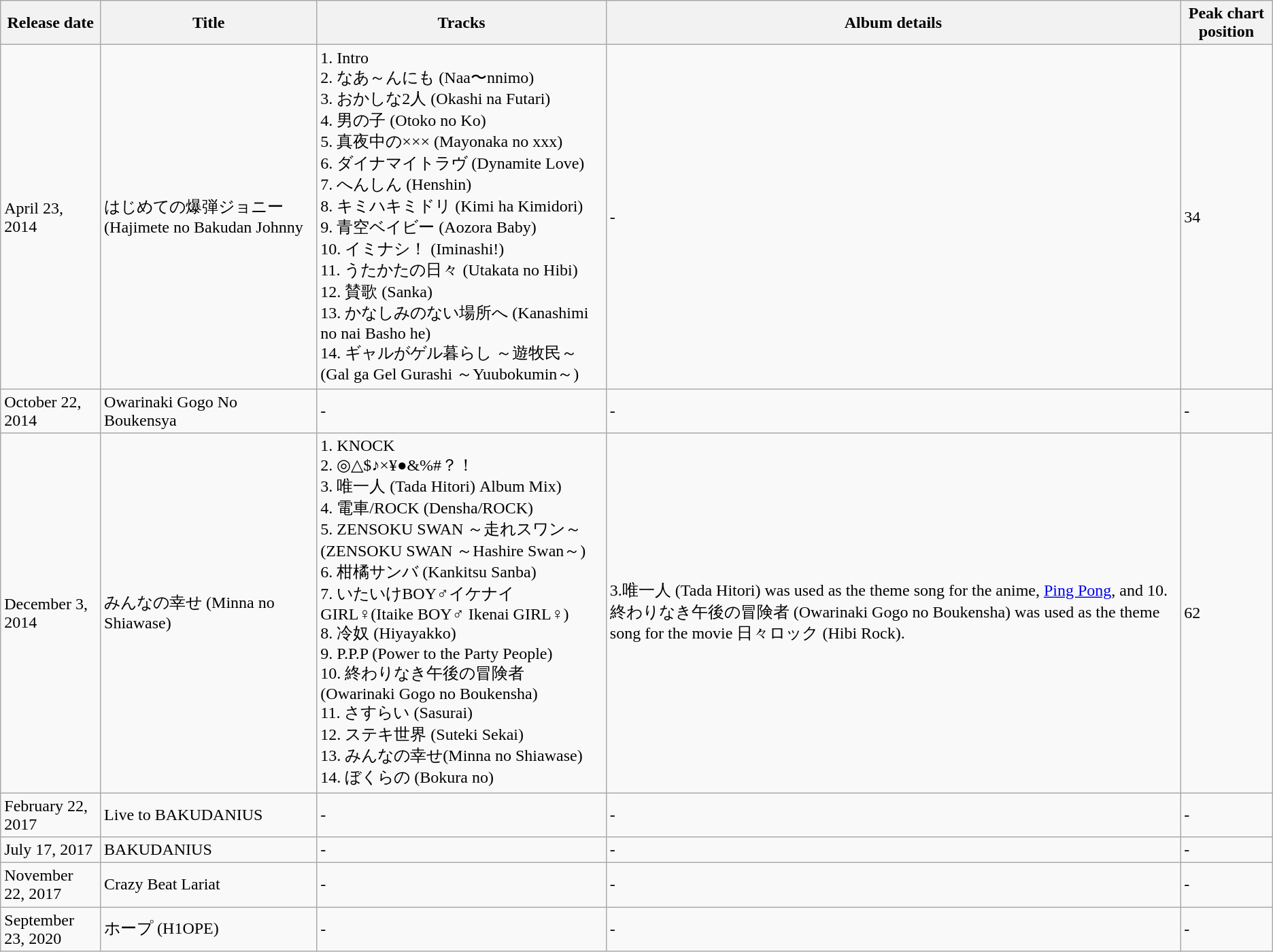<table class="wikitable">
<tr>
<th>Release date</th>
<th>Title</th>
<th>Tracks</th>
<th>Album details</th>
<th>Peak chart position</th>
</tr>
<tr>
<td>April 23, 2014</td>
<td>はじめての爆弾ジョニー (Hajimete no Bakudan Johnny</td>
<td>1. Intro<br>2. なあ～んにも (Naa〜nnimo)<br>3. おかしな2人 (Okashi na Futari)<br>4. 男の子 (Otoko no Ko)<br>5. 真夜中の××× (Mayonaka no xxx)<br>6. ダイナマイトラヴ (Dynamite Love)<br>7. へんしん (Henshin)<br>8. キミハキミドリ (Kimi ha Kimidori)<br>9. 青空ベイビー (Aozora Baby)<br>10. イミナシ！ (Iminashi!)<br>11. うたかたの日々 (Utakata no Hibi)<br>12. 賛歌 (Sanka)<br>13. かなしみのない場所へ (Kanashimi no nai Basho he)<br>14. ギャルがゲル暮らし ～遊牧民～(Gal ga Gel Gurashi ～Yuubokumin～)</td>
<td>-</td>
<td>34</td>
</tr>
<tr>
<td>October 22, 2014</td>
<td>Owarinaki Gogo No Boukensya</td>
<td>-</td>
<td>-</td>
<td>-</td>
</tr>
<tr>
<td>December 3, 2014</td>
<td>みんなの幸せ (Minna no Shiawase)</td>
<td>1. KNOCK<br>2. ◎△$♪×¥●&%#？！<br>3. 唯一人 (Tada Hitori) Album Mix)<br>4. 電車/ROCK (Densha/ROCK)<br>5. ZENSOKU SWAN ～走れスワン～ (ZENSOKU SWAN ～Hashire Swan～)<br>6. 柑橘サンバ (Kankitsu Sanba)<br>7. いたいけBOY♂イケナイGIRL♀(Itaike BOY♂ Ikenai GIRL♀)<br>8. 冷奴 (Hiyayakko)<br>9. P.P.P (Power to the Party People)<br>10. 終わりなき午後の冒険者 (Owarinaki Gogo no Boukensha)<br>11. さすらい (Sasurai)<br>12. ステキ世界 (Suteki Sekai)<br>13. みんなの幸せ(Minna no Shiawase)<br>14. ぼくらの (Bokura no)</td>
<td>3.唯一人 (Tada Hitori) was used as the theme song for the anime, <a href='#'>Ping Pong</a>, and 10.終わりなき午後の冒険者 (Owarinaki Gogo no Boukensha) was used as the theme song for the movie 日々ロック (Hibi Rock).</td>
<td>62</td>
</tr>
<tr>
<td>February 22, 2017</td>
<td>Live to BAKUDANIUS</td>
<td>-</td>
<td>-</td>
<td>-</td>
</tr>
<tr>
<td>July 17, 2017</td>
<td>BAKUDANIUS</td>
<td>-</td>
<td>-</td>
<td>-</td>
</tr>
<tr>
<td>November 22, 2017</td>
<td>Crazy Beat Lariat</td>
<td>-</td>
<td>-</td>
<td>-</td>
</tr>
<tr>
<td>September 23, 2020</td>
<td>ホープ (H1OPE)</td>
<td>-</td>
<td>-</td>
<td>-</td>
</tr>
</table>
